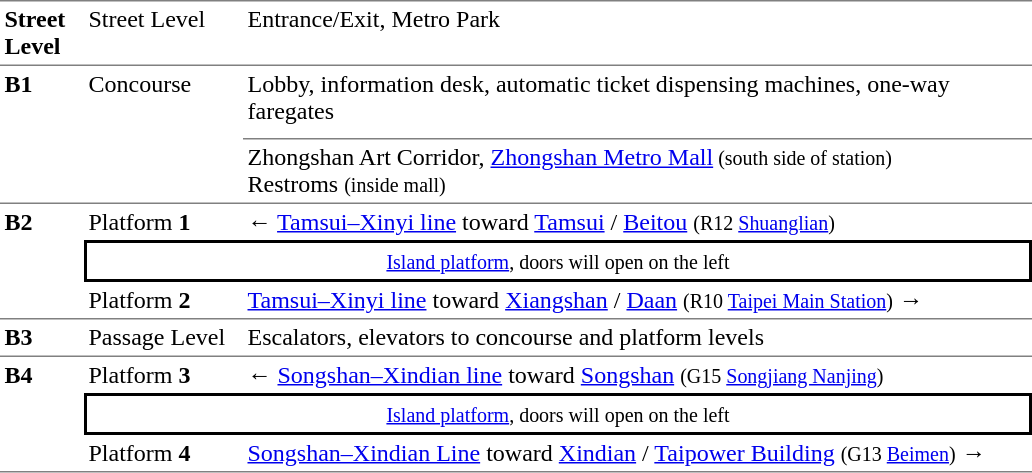<table table border=0 cellspacing=0 cellpadding=3>
<tr>
<td style="border-bottom:solid 1px gray;border-top:solid 1px gray;" width=50 valign=top><strong>Street Level</strong></td>
<td style="border-top:solid 1px gray;border-bottom:solid 1px gray;" width=100 valign=top>Street Level</td>
<td style="border-top:solid 1px gray;border-bottom:solid 1px gray;" width=520 valign=top>Entrance/Exit, Metro Park</td>
</tr>
<tr>
<td style="border-bottom:solid 1px gray;" rowspan=3 valign=top><strong>B1</strong></td>
<td style="border-bottom:solid 1px gray;" rowspan=3 valign=top>Concourse</td>
<td width=390>Lobby, information desk, automatic ticket dispensing machines, one-way faregates</td>
</tr>
<tr>
<td style="border-bottom:solid 1px gray;"></td>
</tr>
<tr>
<td style="border-bottom:solid 1px gray;">Zhongshan Art Corridor, <a href='#'>Zhongshan Metro Mall</a><small> (south side of station)</small><br>Restroms <small>(inside mall)</small></td>
</tr>
<tr>
<td style="border-bottom:solid 1px gray;" rowspan=3 valign=top><strong>B2</strong></td>
<td>Platform <span><strong>1</strong></span></td>
<td>←  <a href='#'>Tamsui–Xinyi line</a> toward <a href='#'>Tamsui</a> / <a href='#'>Beitou</a> <small>(R12 <a href='#'>Shuanglian</a>)</small></td>
</tr>
<tr>
<td style="border-top:solid 2px black;border-right:solid 2px black;border-left:solid 2px black;border-bottom:solid 2px black;text-align:center;" colspan=2><small><a href='#'>Island platform</a>, doors will open on the left</small></td>
</tr>
<tr>
<td style="border-bottom:solid 1px gray;">Platform <span><strong>2</strong></span></td>
<td style="border-bottom:solid 1px gray;">  <a href='#'>Tamsui–Xinyi line</a> toward <a href='#'>Xiangshan</a> / <a href='#'>Daan</a> <small>(R10 <a href='#'>Taipei Main Station</a>)</small> →</td>
</tr>
<tr>
<td style="border-bottom:solid 1px gray;border-top:solid 0px gray;" width=50 valign=top><strong>B3</strong></td>
<td style="border-top:solid 0px gray;border-bottom:solid 1px gray;" width=100 valign=top>Passage Level</td>
<td style="border-top:solid 0px gray;border-bottom:solid 1px gray;" width=390 valign=top>Escalators, elevators to concourse and platform levels</td>
</tr>
<tr>
<td style="border-bottom:solid 1px gray;" rowspan=3 valign=top><strong>B4</strong></td>
<td>Platform <span><strong>3</strong></span></td>
<td>←  <a href='#'>Songshan–Xindian line</a> toward <a href='#'>Songshan</a> <small>(G15 <a href='#'>Songjiang Nanjing</a>)</small></td>
</tr>
<tr>
<td style="border-top:solid 2px black;border-right:solid 2px black;border-left:solid 2px black;border-bottom:solid 2px black;text-align:center;" colspan=2><small><a href='#'>Island platform</a>, doors will open on the left</small></td>
</tr>
<tr>
<td style="border-bottom:solid 1px gray;">Platform <span><strong>4</strong></span></td>
<td style="border-bottom:solid 1px gray;">  <a href='#'>Songshan–Xindian Line</a> toward <a href='#'>Xindian</a> / <a href='#'>Taipower Building</a> <small>(G13 <a href='#'>Beimen</a>)</small> →</td>
</tr>
</table>
